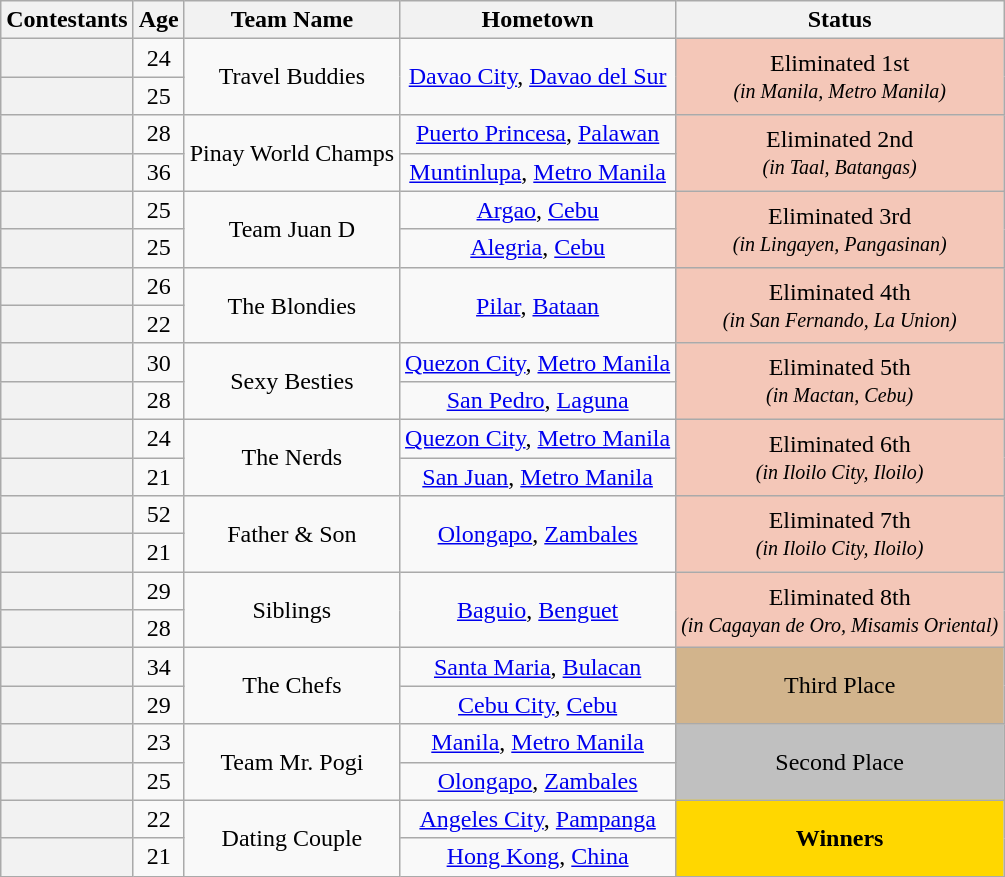<table class="wikitable sortable" style="text-align:center;">
<tr>
<th scope="col">Contestants</th>
<th scope="col">Age</th>
<th class="unsortable" scope="col">Team Name</th>
<th scope="col" class="unsortable">Hometown</th>
<th scope="col">Status</th>
</tr>
<tr>
<th scope="row"></th>
<td>24</td>
<td rowspan="2">Travel Buddies</td>
<td rowspan="2"><a href='#'>Davao City</a>, <a href='#'>Davao del Sur</a></td>
<td rowspan="2" bgcolor="f4c7b8">Eliminated 1st<br><small><em>(in Manila, Metro Manila)</em></small></td>
</tr>
<tr>
<th scope="row"></th>
<td>25</td>
</tr>
<tr>
<th scope="row"></th>
<td>28</td>
<td rowspan="2">Pinay World Champs</td>
<td><a href='#'>Puerto Princesa</a>, <a href='#'>Palawan</a></td>
<td rowspan="2" bgcolor="f4c7b8">Eliminated 2nd<br><small><em>(in Taal, Batangas)</em></small></td>
</tr>
<tr>
<th scope="row"></th>
<td>36</td>
<td><a href='#'>Muntinlupa</a>, <a href='#'>Metro Manila</a></td>
</tr>
<tr>
<th scope="row"></th>
<td>25</td>
<td rowspan="2">Team Juan D</td>
<td><a href='#'>Argao</a>, <a href='#'>Cebu</a></td>
<td rowspan="2" bgcolor="f4c7b8">Eliminated 3rd<br><small><em>(in Lingayen, Pangasinan)</em></small></td>
</tr>
<tr>
<th scope="row"></th>
<td>25</td>
<td><a href='#'>Alegria</a>, <a href='#'>Cebu</a></td>
</tr>
<tr>
<th scope="row"></th>
<td>26</td>
<td rowspan="2">The Blondies</td>
<td rowspan="2"><a href='#'>Pilar</a>, <a href='#'>Bataan</a></td>
<td rowspan="2" bgcolor="f4c7b8">Eliminated 4th<br><small><em>(in San Fernando, La Union)</em></small></td>
</tr>
<tr>
<th scope="row"></th>
<td>22</td>
</tr>
<tr>
<th scope="row"></th>
<td>30</td>
<td rowspan="2">Sexy Besties</td>
<td><a href='#'>Quezon City</a>, <a href='#'>Metro Manila</a></td>
<td rowspan="2" bgcolor="f4c7b8">Eliminated 5th<br><small><em>(in Mactan, Cebu)</em></small></td>
</tr>
<tr>
<th scope="row"></th>
<td>28</td>
<td><a href='#'>San Pedro</a>, <a href='#'>Laguna</a></td>
</tr>
<tr>
<th scope="row"></th>
<td>24</td>
<td rowspan="2">The Nerds</td>
<td><a href='#'>Quezon City</a>, <a href='#'>Metro Manila</a></td>
<td rowspan="2" bgcolor="f4c7b8">Eliminated 6th<br><small><em>(in Iloilo City, Iloilo)</em></small></td>
</tr>
<tr>
<th scope="row"></th>
<td>21</td>
<td><a href='#'>San Juan</a>, <a href='#'>Metro Manila</a></td>
</tr>
<tr>
<th scope="row"></th>
<td>52</td>
<td rowspan="2">Father & Son</td>
<td rowspan="2"><a href='#'>Olongapo</a>, <a href='#'>Zambales</a></td>
<td rowspan="2" bgcolor="f4c7b8">Eliminated 7th<br><small><em>(in Iloilo City, Iloilo)</em></small></td>
</tr>
<tr>
<th scope="row"></th>
<td>21</td>
</tr>
<tr>
<th scope="row"></th>
<td>29</td>
<td rowspan="2">Siblings</td>
<td rowspan="2"><a href='#'>Baguio</a>, <a href='#'>Benguet</a></td>
<td rowspan="2" bgcolor="f4c7b8">Eliminated 8th<br><small><em>(in Cagayan de Oro, Misamis Oriental)</em></small></td>
</tr>
<tr>
<th scope="row"></th>
<td>28</td>
</tr>
<tr>
<th scope="row"></th>
<td>34</td>
<td rowspan="2">The Chefs</td>
<td><a href='#'>Santa Maria</a>, <a href='#'>Bulacan</a></td>
<td rowspan="2" bgcolor="tan">Third Place</td>
</tr>
<tr>
<th scope="row"></th>
<td>29</td>
<td><a href='#'>Cebu City</a>, <a href='#'>Cebu</a></td>
</tr>
<tr>
<th scope="row"></th>
<td>23</td>
<td rowspan="2">Team Mr. Pogi</td>
<td><a href='#'>Manila</a>, <a href='#'>Metro Manila</a></td>
<td rowspan="2" bgcolor="silver">Second Place</td>
</tr>
<tr>
<th scope="row"></th>
<td>25</td>
<td><a href='#'>Olongapo</a>, <a href='#'>Zambales</a></td>
</tr>
<tr>
<th scope="row"></th>
<td>22</td>
<td rowspan="2">Dating Couple</td>
<td><a href='#'>Angeles City</a>, <a href='#'>Pampanga</a></td>
<td rowspan="2" bgcolor="gold"><strong>Winners</strong></td>
</tr>
<tr>
<th scope="row"></th>
<td>21</td>
<td><a href='#'>Hong Kong</a>, <a href='#'>China</a></td>
</tr>
</table>
